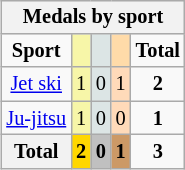<table class=wikitable style="font-size:85%; float:right;text-align:center">
<tr bgcolor=EFEFEF>
<th colspan=7><strong>Medals by sport</strong></th>
</tr>
<tr>
<td><strong>Sport</strong></td>
<td bgcolor=F7F6A8></td>
<td bgcolor=DCE5E5></td>
<td bgcolor=FFDBA9></td>
<td><strong>Total</strong></td>
</tr>
<tr>
<td><a href='#'>Jet ski</a></td>
<td bgcolor=F7F6A8>1</td>
<td bgcolor=DCE5E5>0</td>
<td bgcolor=FFDAB9>1</td>
<td><strong>2</strong></td>
</tr>
<tr>
<td><a href='#'>Ju-jitsu</a></td>
<td bgcolor=F7F6A8>1</td>
<td bgcolor=DCE5E5>0</td>
<td bgcolor=FFDAB9>0</td>
<td><strong>1</strong></td>
</tr>
<tr>
<th><strong>Total</strong></th>
<td style="background:gold;"><strong>2</strong></td>
<td style="background:silver;"><strong>0</strong></td>
<td style="background:#c96;"><strong>1</strong></td>
<td><strong>3</strong></td>
</tr>
</table>
